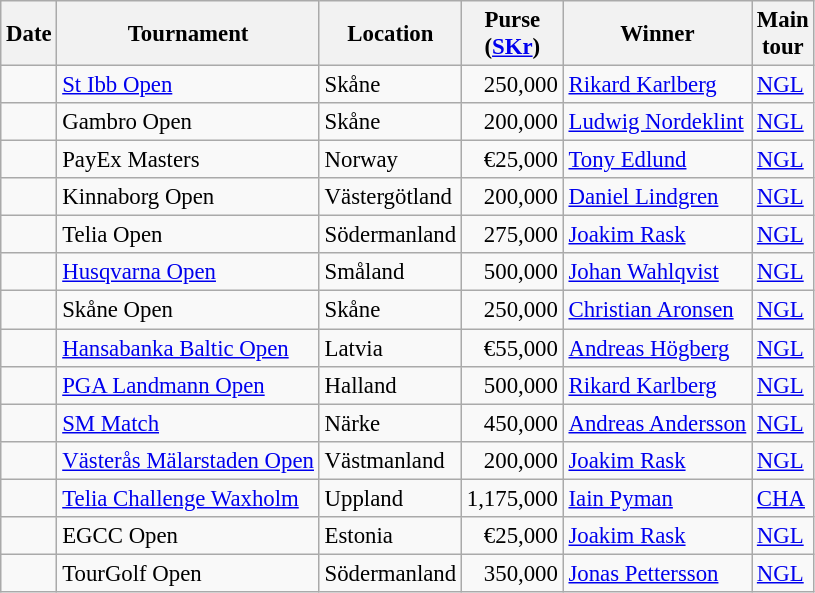<table class="wikitable" style="font-size:95%;">
<tr>
<th>Date</th>
<th>Tournament</th>
<th>Location</th>
<th>Purse<br>(<a href='#'>SKr</a>)</th>
<th>Winner</th>
<th>Main<br>tour</th>
</tr>
<tr>
<td></td>
<td><a href='#'>St Ibb Open</a></td>
<td>Skåne</td>
<td align=right>250,000</td>
<td> <a href='#'>Rikard Karlberg</a></td>
<td><a href='#'>NGL</a></td>
</tr>
<tr>
<td></td>
<td>Gambro Open</td>
<td>Skåne</td>
<td align=right>200,000</td>
<td> <a href='#'>Ludwig Nordeklint</a></td>
<td><a href='#'>NGL</a></td>
</tr>
<tr>
<td></td>
<td>PayEx Masters</td>
<td>Norway</td>
<td align=right>€25,000</td>
<td> <a href='#'>Tony Edlund</a></td>
<td><a href='#'>NGL</a></td>
</tr>
<tr>
<td></td>
<td>Kinnaborg Open</td>
<td>Västergötland</td>
<td align=right>200,000</td>
<td> <a href='#'>Daniel Lindgren</a></td>
<td><a href='#'>NGL</a></td>
</tr>
<tr>
<td></td>
<td>Telia Open</td>
<td>Södermanland</td>
<td align=right>275,000</td>
<td> <a href='#'>Joakim Rask</a></td>
<td><a href='#'>NGL</a></td>
</tr>
<tr>
<td></td>
<td><a href='#'>Husqvarna Open</a></td>
<td>Småland</td>
<td align=right>500,000</td>
<td> <a href='#'>Johan Wahlqvist</a></td>
<td><a href='#'>NGL</a></td>
</tr>
<tr>
<td></td>
<td>Skåne Open</td>
<td>Skåne</td>
<td align=right>250,000</td>
<td> <a href='#'>Christian Aronsen</a></td>
<td><a href='#'>NGL</a></td>
</tr>
<tr>
<td></td>
<td><a href='#'>Hansabanka Baltic Open</a></td>
<td>Latvia</td>
<td align=right>€55,000</td>
<td> <a href='#'>Andreas Högberg</a></td>
<td><a href='#'>NGL</a></td>
</tr>
<tr>
<td></td>
<td><a href='#'>PGA Landmann Open</a></td>
<td>Halland</td>
<td align=right>500,000</td>
<td> <a href='#'>Rikard Karlberg</a></td>
<td><a href='#'>NGL</a></td>
</tr>
<tr>
<td></td>
<td><a href='#'>SM Match</a></td>
<td>Närke</td>
<td align=right>450,000</td>
<td> <a href='#'>Andreas Andersson</a></td>
<td><a href='#'>NGL</a></td>
</tr>
<tr>
<td></td>
<td><a href='#'>Västerås Mälarstaden Open</a></td>
<td>Västmanland</td>
<td align=right>200,000</td>
<td> <a href='#'>Joakim Rask</a></td>
<td><a href='#'>NGL</a></td>
</tr>
<tr>
<td></td>
<td><a href='#'>Telia Challenge Waxholm</a></td>
<td>Uppland</td>
<td align=right>1,175,000</td>
<td> <a href='#'>Iain Pyman</a></td>
<td><a href='#'>CHA</a></td>
</tr>
<tr>
<td></td>
<td>EGCC Open</td>
<td>Estonia</td>
<td align=right>€25,000</td>
<td> <a href='#'>Joakim Rask</a></td>
<td><a href='#'>NGL</a></td>
</tr>
<tr>
<td></td>
<td>TourGolf Open</td>
<td>Södermanland</td>
<td align=right>350,000</td>
<td> <a href='#'>Jonas Pettersson</a></td>
<td><a href='#'>NGL</a></td>
</tr>
</table>
